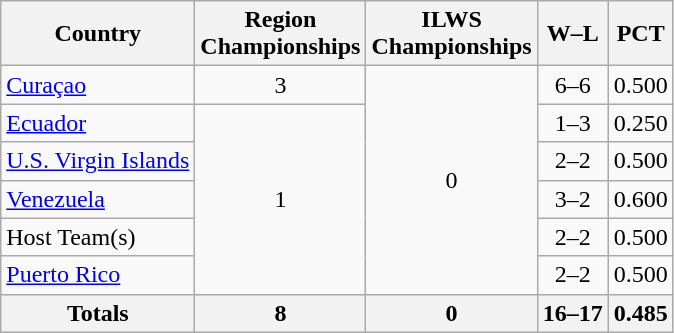<table class="wikitable">
<tr>
<th>Country</th>
<th>Region<br>Championships</th>
<th>ILWS<br>Championships</th>
<th>W–L</th>
<th>PCT</th>
</tr>
<tr>
<td> <a href='#'>Curaçao</a></td>
<td align=center>3</td>
<td align=center rowspan=6>0</td>
<td align=center>6–6</td>
<td align=center>0.500</td>
</tr>
<tr>
<td> <a href='#'>Ecuador</a></td>
<td align=center rowspan=5>1</td>
<td align=center>1–3</td>
<td align=center>0.250</td>
</tr>
<tr>
<td> <a href='#'>U.S. Virgin Islands</a></td>
<td align=center>2–2</td>
<td align=center>0.500</td>
</tr>
<tr>
<td> <a href='#'>Venezuela</a></td>
<td align=center>3–2</td>
<td align=center>0.600</td>
</tr>
<tr>
<td> Host Team(s)</td>
<td align=center>2–2</td>
<td align=center>0.500</td>
</tr>
<tr>
<td> <a href='#'>Puerto Rico</a></td>
<td align=center>2–2</td>
<td align=center>0.500</td>
</tr>
<tr>
<th>Totals</th>
<th>8</th>
<th>0</th>
<th>16–17</th>
<th>0.485</th>
</tr>
</table>
